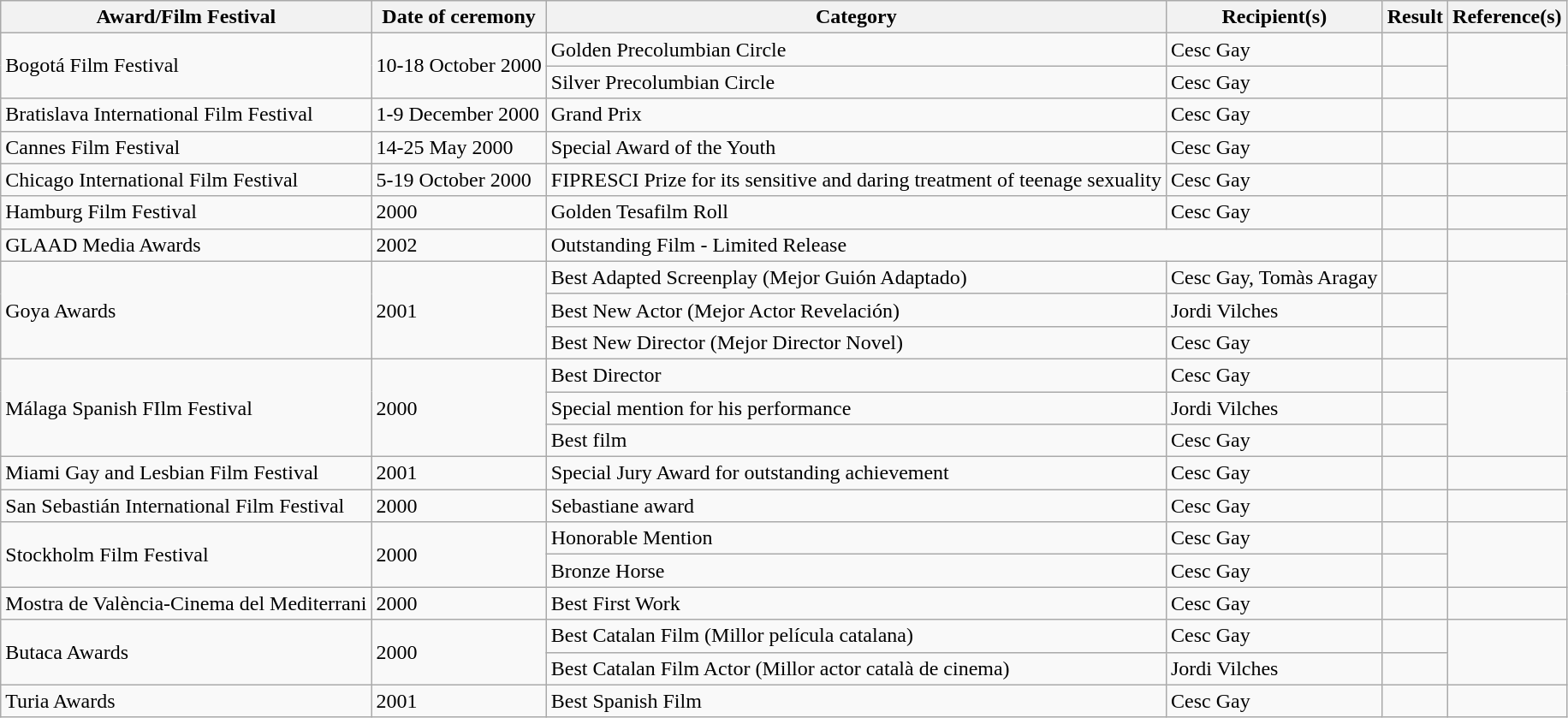<table class="wikitable sortable mw-collapsible">
<tr>
<th>Award/Film Festival</th>
<th>Date of ceremony</th>
<th>Category</th>
<th>Recipient(s)</th>
<th>Result</th>
<th>Reference(s)</th>
</tr>
<tr>
<td rowspan="2">Bogotá Film Festival</td>
<td rowspan="2">10-18 October 2000</td>
<td>Golden Precolumbian Circle</td>
<td>Cesc Gay</td>
<td></td>
<td rowspan="2"></td>
</tr>
<tr>
<td>Silver Precolumbian Circle</td>
<td>Cesc Gay</td>
<td></td>
</tr>
<tr>
<td>Bratislava International Film Festival</td>
<td>1-9 December 2000</td>
<td>Grand Prix</td>
<td>Cesc Gay</td>
<td></td>
<td></td>
</tr>
<tr>
<td>Cannes Film Festival</td>
<td>14-25 May 2000</td>
<td>Special Award of the Youth</td>
<td>Cesc Gay</td>
<td></td>
<td></td>
</tr>
<tr>
<td>Chicago International Film Festival</td>
<td>5-19 October 2000</td>
<td>FIPRESCI Prize for its sensitive and daring treatment of teenage sexuality</td>
<td>Cesc Gay</td>
<td></td>
<td></td>
</tr>
<tr>
<td>Hamburg Film Festival</td>
<td>2000</td>
<td>Golden Tesafilm Roll</td>
<td>Cesc Gay</td>
<td></td>
<td></td>
</tr>
<tr>
<td>GLAAD Media Awards</td>
<td>2002</td>
<td colspan="2">Outstanding Film - Limited Release</td>
<td></td>
<td></td>
</tr>
<tr>
<td rowspan="3">Goya Awards</td>
<td rowspan="3">2001</td>
<td>Best Adapted Screenplay (Mejor Guión Adaptado)</td>
<td>Cesc Gay, Tomàs Aragay</td>
<td></td>
<td rowspan="3"></td>
</tr>
<tr>
<td>Best New Actor (Mejor Actor Revelación)</td>
<td>Jordi Vilches</td>
<td></td>
</tr>
<tr>
<td>Best New Director (Mejor Director Novel)</td>
<td>Cesc Gay</td>
<td></td>
</tr>
<tr>
<td rowspan="3">Málaga Spanish FIlm Festival</td>
<td rowspan="3">2000</td>
<td>Best Director</td>
<td>Cesc Gay</td>
<td></td>
<td rowspan="3"></td>
</tr>
<tr>
<td>Special mention for his performance</td>
<td>Jordi Vilches</td>
<td></td>
</tr>
<tr>
<td>Best film</td>
<td>Cesc Gay</td>
<td></td>
</tr>
<tr>
<td>Miami Gay and Lesbian Film Festival</td>
<td>2001</td>
<td>Special Jury Award for outstanding achievement</td>
<td>Cesc Gay</td>
<td></td>
<td></td>
</tr>
<tr>
<td>San Sebastián International Film Festival</td>
<td>2000</td>
<td>Sebastiane award</td>
<td>Cesc Gay</td>
<td></td>
<td></td>
</tr>
<tr>
<td rowspan="2">Stockholm Film Festival</td>
<td rowspan="2">2000</td>
<td>Honorable Mention</td>
<td>Cesc Gay</td>
<td></td>
<td rowspan="2"></td>
</tr>
<tr>
<td>Bronze Horse</td>
<td>Cesc Gay</td>
<td></td>
</tr>
<tr>
<td>Mostra de València-Cinema del Mediterrani</td>
<td>2000</td>
<td>Best First Work</td>
<td>Cesc Gay</td>
<td></td>
<td></td>
</tr>
<tr>
<td rowspan="2">Butaca Awards</td>
<td rowspan="2">2000</td>
<td>Best Catalan Film (Millor película catalana)</td>
<td>Cesc Gay</td>
<td></td>
<td rowspan="2"></td>
</tr>
<tr>
<td>Best Catalan Film Actor (Millor actor català de cinema)</td>
<td>Jordi Vilches</td>
<td></td>
</tr>
<tr>
<td>Turia Awards</td>
<td>2001</td>
<td>Best Spanish Film</td>
<td>Cesc Gay</td>
<td></td>
<td></td>
</tr>
</table>
